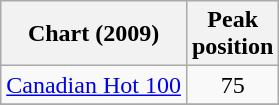<table class="wikitable">
<tr>
<th>Chart (2009)</th>
<th>Peak<br>position</th>
</tr>
<tr>
<td><a href='#'>Canadian Hot 100</a></td>
<td align="center">75</td>
</tr>
<tr>
</tr>
</table>
